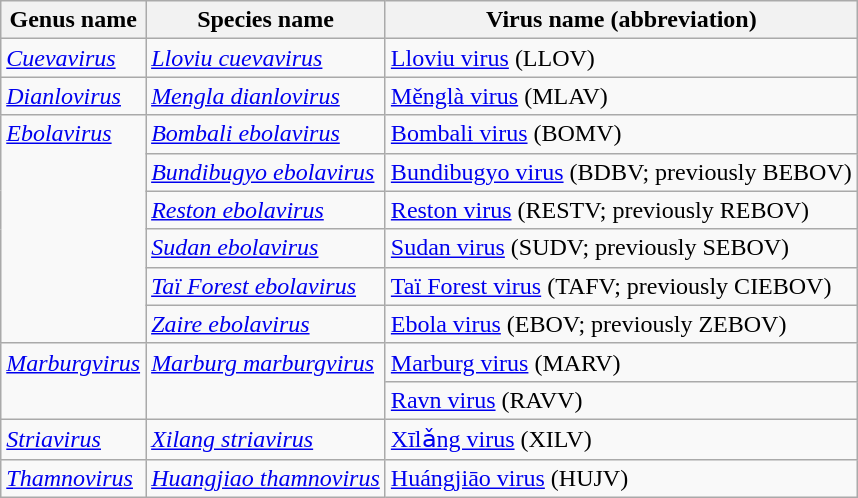<table class="sortable wikitable">
<tr>
<th>Genus name</th>
<th>Species name</th>
<th>Virus name (abbreviation)</th>
</tr>
<tr valign="TOP">
<td><em><a href='#'>Cuevavirus</a></em></td>
<td><em><a href='#'>Lloviu cuevavirus</a></em></td>
<td><a href='#'>Lloviu virus</a> (LLOV)</td>
</tr>
<tr valign="TOP">
<td><em><a href='#'>Dianlovirus</a></em></td>
<td><em><a href='#'>Mengla dianlovirus</a></em></td>
<td><a href='#'>Měnglà virus</a> (MLAV)</td>
</tr>
<tr valign="TOP">
<td rowspan="6"><em><a href='#'>Ebolavirus</a></em></td>
<td><em><a href='#'>Bombali ebolavirus</a></em></td>
<td><a href='#'>Bombali virus</a> (BOMV)</td>
</tr>
<tr valign="TOP">
<td><em><a href='#'>Bundibugyo ebolavirus</a></em></td>
<td><a href='#'>Bundibugyo virus</a> (BDBV; previously BEBOV)</td>
</tr>
<tr valign="TOP">
<td><em><a href='#'>Reston ebolavirus</a></em></td>
<td><a href='#'>Reston virus</a> (RESTV; previously REBOV)</td>
</tr>
<tr valign="TOP">
<td><em><a href='#'>Sudan ebolavirus</a></em></td>
<td><a href='#'>Sudan virus</a> (SUDV; previously SEBOV)</td>
</tr>
<tr valign="TOP">
<td><em><a href='#'>Taï Forest ebolavirus</a></em></td>
<td><a href='#'>Taï Forest virus</a> (TAFV; previously CIEBOV)</td>
</tr>
<tr valign="TOP">
<td><em><a href='#'>Zaire ebolavirus</a></em></td>
<td><a href='#'>Ebola virus</a> (EBOV; previously ZEBOV)</td>
</tr>
<tr valign="TOP">
<td rowspan="2"><em><a href='#'>Marburgvirus</a></em></td>
<td rowspan="2"><em><a href='#'>Marburg marburgvirus</a></em></td>
<td><a href='#'>Marburg virus</a> (MARV)</td>
</tr>
<tr valign="TOP">
<td><a href='#'>Ravn virus</a> (RAVV)</td>
</tr>
<tr>
<td><em><a href='#'>Striavirus</a></em></td>
<td><em><a href='#'>Xilang striavirus</a></em></td>
<td><a href='#'>Xīlǎng virus</a> (XILV)</td>
</tr>
<tr>
<td><em><a href='#'>Thamnovirus</a></em></td>
<td><em><a href='#'>Huangjiao thamnovirus</a></em></td>
<td><a href='#'>Huángjiāo virus</a> (HUJV)</td>
</tr>
</table>
